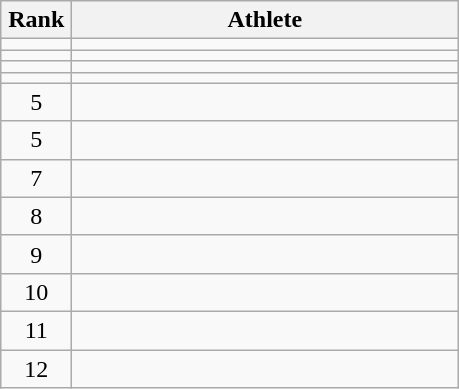<table class="wikitable" style="text-align: center;">
<tr>
<th width=40>Rank</th>
<th width=250>Athlete</th>
</tr>
<tr>
<td></td>
<td align="left"></td>
</tr>
<tr>
<td></td>
<td align="left"></td>
</tr>
<tr>
<td></td>
<td align="left"></td>
</tr>
<tr>
<td></td>
<td align="left"></td>
</tr>
<tr>
<td>5</td>
<td align="left"></td>
</tr>
<tr>
<td>5</td>
<td align="left"></td>
</tr>
<tr>
<td>7</td>
<td align="left"></td>
</tr>
<tr>
<td>8</td>
<td align="left"></td>
</tr>
<tr>
<td>9</td>
<td align="left"></td>
</tr>
<tr>
<td>10</td>
<td align="left"></td>
</tr>
<tr>
<td>11</td>
<td align="left"></td>
</tr>
<tr>
<td>12</td>
<td align="left"></td>
</tr>
</table>
